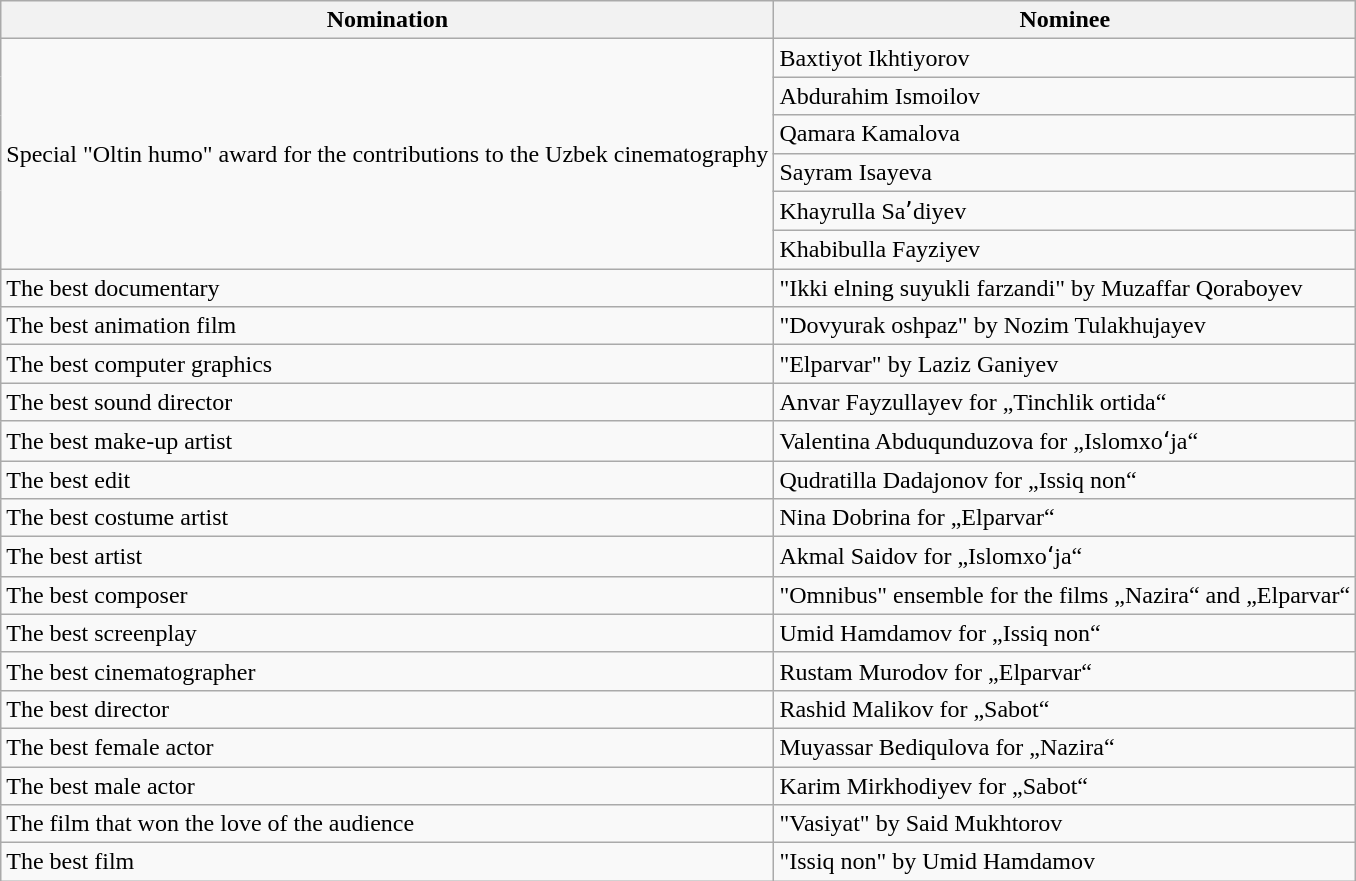<table class="wikitable">
<tr>
<th>Nomination</th>
<th>Nominee</th>
</tr>
<tr>
<td rowspan="6">Special "Oltin humo" award for the contributions to the Uzbek cinematography</td>
<td>Baxtiyot Ikhtiyorov</td>
</tr>
<tr>
<td>Abdurahim Ismoilov</td>
</tr>
<tr>
<td>Qamara Kamalova</td>
</tr>
<tr>
<td>Sayram Isayeva</td>
</tr>
<tr>
<td>Khayrulla Saʼdiyev</td>
</tr>
<tr>
<td>Khabibulla Fayziyev</td>
</tr>
<tr>
<td>The best documentary</td>
<td>"Ikki elning suyukli farzandi" by Muzaffar Qoraboyev</td>
</tr>
<tr>
<td>The best animation film</td>
<td>"Dovyurak oshpaz" by Nozim Tulakhujayev</td>
</tr>
<tr>
<td>The best computer graphics</td>
<td>"Elparvar" by Laziz Ganiyev</td>
</tr>
<tr>
<td>The best sound director</td>
<td>Anvar Fayzullayev for „Tinchlik ortida“</td>
</tr>
<tr>
<td>The best make-up artist</td>
<td>Valentina Abduqunduzova for „Islomxoʻja“</td>
</tr>
<tr>
<td>The best edit</td>
<td>Qudratilla Dadajonov for „Issiq non“</td>
</tr>
<tr>
<td>The best costume artist</td>
<td>Nina Dobrina for „Elparvar“</td>
</tr>
<tr>
<td>The best artist</td>
<td>Akmal Saidov for „Islomxoʻja“</td>
</tr>
<tr>
<td>The best composer</td>
<td>"Omnibus" ensemble for the films „Nazira“ and „Elparvar“</td>
</tr>
<tr>
<td>The best screenplay</td>
<td>Umid Hamdamov for „Issiq non“</td>
</tr>
<tr>
<td>The best cinematographer</td>
<td>Rustam Murodov for „Elparvar“</td>
</tr>
<tr>
<td>The best director</td>
<td>Rashid Malikov for „Sabot“</td>
</tr>
<tr>
<td>The best female actor</td>
<td>Muyassar Bediqulova for „Nazira“</td>
</tr>
<tr>
<td>The best male actor</td>
<td>Karim Mirkhodiyev for „Sabot“</td>
</tr>
<tr>
<td>The film that won the love of the audience</td>
<td>"Vasiyat" by Said Mukhtorov</td>
</tr>
<tr>
<td>The best film</td>
<td>"Issiq non" by Umid Hamdamov</td>
</tr>
</table>
